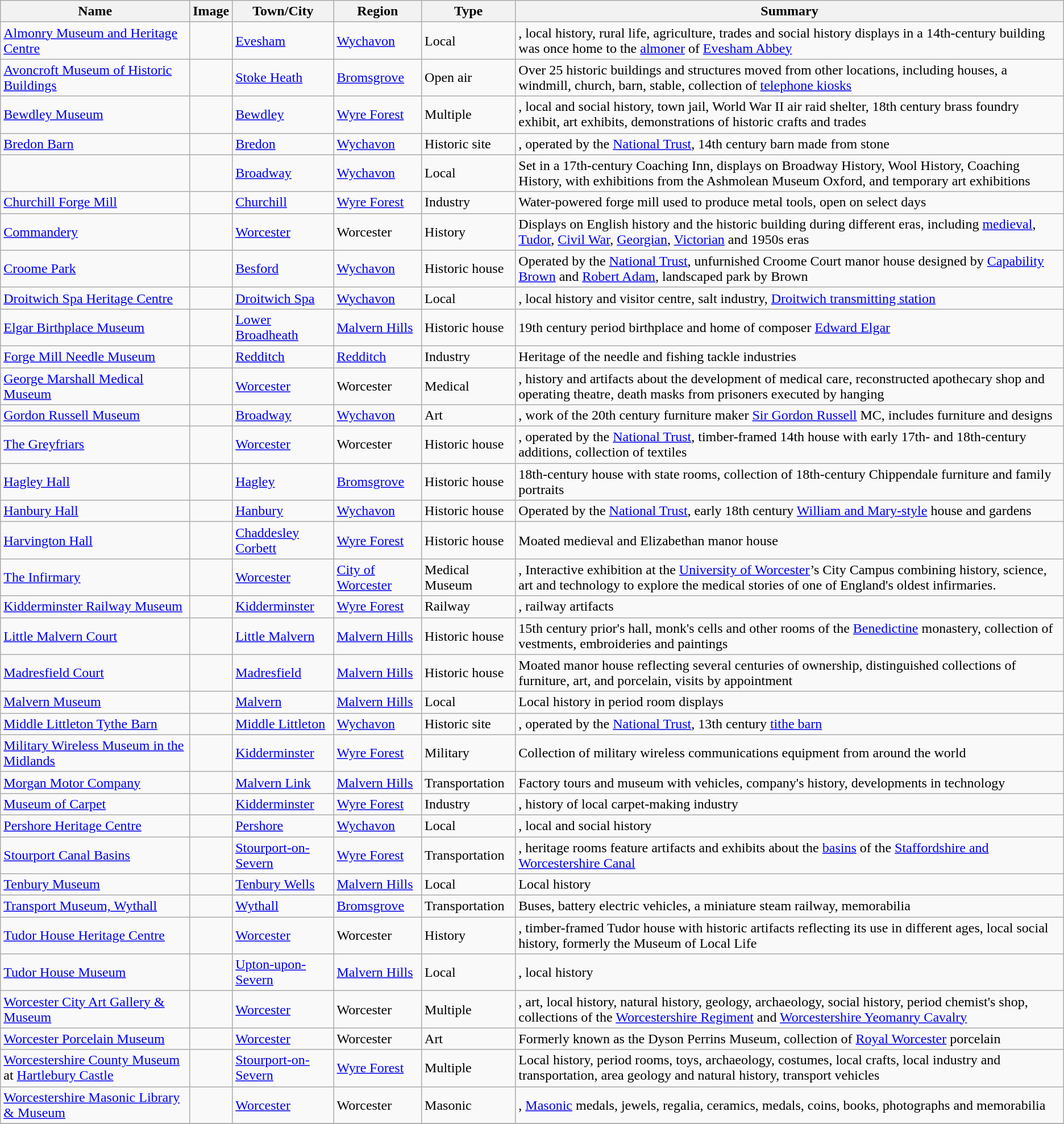<table class="wikitable sortable">
<tr>
<th>Name</th>
<th>Image</th>
<th>Town/City</th>
<th>Region</th>
<th>Type</th>
<th>Summary</th>
</tr>
<tr>
<td><a href='#'>Almonry Museum and Heritage Centre</a></td>
<td></td>
<td><a href='#'>Evesham</a></td>
<td><a href='#'>Wychavon</a></td>
<td>Local</td>
<td>, local history, rural life, agriculture, trades and social history displays in a 14th-century building was once home to the <a href='#'>almoner</a> of <a href='#'>Evesham Abbey</a></td>
</tr>
<tr>
<td><a href='#'>Avoncroft Museum of Historic Buildings</a></td>
<td></td>
<td><a href='#'>Stoke Heath</a></td>
<td><a href='#'>Bromsgrove</a></td>
<td>Open air</td>
<td>Over 25 historic buildings and structures moved from other locations, including houses, a windmill, church, barn, stable, collection of <a href='#'>telephone kiosks</a></td>
</tr>
<tr>
<td><a href='#'>Bewdley Museum</a></td>
<td></td>
<td><a href='#'>Bewdley</a></td>
<td><a href='#'>Wyre Forest</a></td>
<td>Multiple</td>
<td>, local and social history, town jail, World War II air raid shelter, 18th century brass foundry exhibit, art exhibits, demonstrations of historic crafts and trades</td>
</tr>
<tr>
<td><a href='#'>Bredon Barn</a></td>
<td></td>
<td><a href='#'>Bredon</a></td>
<td><a href='#'>Wychavon</a></td>
<td>Historic site</td>
<td>, operated by the <a href='#'>National Trust</a>, 14th century barn made from stone</td>
</tr>
<tr>
<td></td>
<td></td>
<td><a href='#'>Broadway</a></td>
<td><a href='#'>Wychavon</a></td>
<td>Local</td>
<td> Set in a 17th-century Coaching Inn, displays on Broadway History, Wool History, Coaching History, with exhibitions from the Ashmolean Museum Oxford, and temporary art exhibitions</td>
</tr>
<tr>
<td><a href='#'>Churchill Forge Mill</a></td>
<td></td>
<td><a href='#'>Churchill</a></td>
<td><a href='#'>Wyre Forest</a></td>
<td>Industry</td>
<td>Water-powered forge mill used to produce metal tools, open on select days</td>
</tr>
<tr>
<td><a href='#'>Commandery</a></td>
<td></td>
<td><a href='#'>Worcester</a></td>
<td>Worcester</td>
<td>History</td>
<td>Displays on English history and the historic building during different eras, including <a href='#'>medieval</a>, <a href='#'>Tudor</a>, <a href='#'>Civil War</a>, <a href='#'>Georgian</a>, <a href='#'>Victorian</a> and 1950s eras</td>
</tr>
<tr>
<td><a href='#'>Croome Park</a></td>
<td></td>
<td><a href='#'>Besford</a></td>
<td><a href='#'>Wychavon</a></td>
<td>Historic house</td>
<td>Operated by the <a href='#'>National Trust</a>, unfurnished Croome Court manor house designed by <a href='#'>Capability Brown</a> and <a href='#'>Robert Adam</a>, landscaped park by Brown</td>
</tr>
<tr>
<td><a href='#'>Droitwich Spa Heritage Centre</a></td>
<td></td>
<td><a href='#'>Droitwich Spa</a></td>
<td><a href='#'>Wychavon</a></td>
<td>Local</td>
<td>, local history and visitor centre, salt industry, <a href='#'>Droitwich transmitting station</a></td>
</tr>
<tr>
<td><a href='#'>Elgar Birthplace Museum</a></td>
<td></td>
<td><a href='#'>Lower Broadheath</a></td>
<td><a href='#'>Malvern Hills</a></td>
<td>Historic house</td>
<td>19th century period birthplace and home of composer <a href='#'>Edward Elgar</a></td>
</tr>
<tr>
<td><a href='#'>Forge Mill Needle Museum</a></td>
<td></td>
<td><a href='#'>Redditch</a></td>
<td><a href='#'>Redditch</a></td>
<td>Industry</td>
<td>Heritage of the needle and fishing tackle industries</td>
</tr>
<tr>
<td><a href='#'>George Marshall Medical Museum</a></td>
<td></td>
<td><a href='#'>Worcester</a></td>
<td>Worcester</td>
<td>Medical</td>
<td>, history and artifacts about the development of medical care, reconstructed apothecary shop and operating theatre, death masks from prisoners executed by hanging</td>
</tr>
<tr>
<td><a href='#'>Gordon Russell Museum</a></td>
<td></td>
<td><a href='#'>Broadway</a></td>
<td><a href='#'>Wychavon</a></td>
<td>Art</td>
<td>, work of the 20th century furniture maker <a href='#'>Sir Gordon Russell</a> MC, includes furniture and designs</td>
</tr>
<tr>
<td><a href='#'>The Greyfriars</a></td>
<td></td>
<td><a href='#'>Worcester</a></td>
<td>Worcester</td>
<td>Historic house</td>
<td>, operated by the <a href='#'>National Trust</a>, timber-framed 14th house with early 17th- and 18th-century additions, collection of textiles</td>
</tr>
<tr>
<td><a href='#'>Hagley Hall</a></td>
<td></td>
<td><a href='#'>Hagley</a></td>
<td><a href='#'>Bromsgrove</a></td>
<td>Historic house</td>
<td>18th-century house with state rooms, collection of 18th-century Chippendale furniture and family portraits</td>
</tr>
<tr>
<td><a href='#'>Hanbury Hall</a></td>
<td></td>
<td><a href='#'>Hanbury</a></td>
<td><a href='#'>Wychavon</a></td>
<td>Historic house</td>
<td>Operated by the <a href='#'>National Trust</a>, early 18th century <a href='#'>William and Mary-style</a> house and gardens</td>
</tr>
<tr>
<td><a href='#'>Harvington Hall</a></td>
<td></td>
<td><a href='#'>Chaddesley Corbett</a></td>
<td><a href='#'>Wyre Forest</a></td>
<td>Historic house</td>
<td>Moated medieval and Elizabethan manor house</td>
</tr>
<tr>
<td><a href='#'>The Infirmary</a></td>
<td></td>
<td><a href='#'>Worcester</a></td>
<td><a href='#'>City of Worcester</a></td>
<td>Medical Museum</td>
<td>, Interactive exhibition at the <a href='#'>University of Worcester</a>’s City Campus combining history, science, art and technology to explore the medical stories of one of England's oldest infirmaries.</td>
</tr>
<tr>
<td><a href='#'>Kidderminster Railway Museum</a></td>
<td></td>
<td><a href='#'>Kidderminster</a></td>
<td><a href='#'>Wyre Forest</a></td>
<td>Railway</td>
<td>, railway artifacts</td>
</tr>
<tr>
<td><a href='#'>Little Malvern Court</a></td>
<td></td>
<td><a href='#'>Little Malvern</a></td>
<td><a href='#'>Malvern Hills</a></td>
<td>Historic house</td>
<td>15th century prior's hall, monk's cells and other rooms of the <a href='#'>Benedictine</a> monastery, collection of vestments, embroideries and paintings</td>
</tr>
<tr>
<td><a href='#'>Madresfield Court</a></td>
<td></td>
<td><a href='#'>Madresfield</a></td>
<td><a href='#'>Malvern Hills</a></td>
<td>Historic house</td>
<td>Moated manor house reflecting several centuries of ownership, distinguished collections of furniture, art, and porcelain, visits by appointment</td>
</tr>
<tr>
<td><a href='#'>Malvern Museum</a></td>
<td></td>
<td><a href='#'>Malvern</a></td>
<td><a href='#'>Malvern Hills</a></td>
<td>Local</td>
<td>Local history in period room displays</td>
</tr>
<tr>
<td><a href='#'>Middle Littleton Tythe Barn</a></td>
<td></td>
<td><a href='#'>Middle Littleton</a></td>
<td><a href='#'>Wychavon</a></td>
<td>Historic site</td>
<td>, operated by the <a href='#'>National Trust</a>, 13th century <a href='#'>tithe barn</a></td>
</tr>
<tr>
<td><a href='#'>Military Wireless Museum in the Midlands</a></td>
<td><br></td>
<td><a href='#'>Kidderminster</a></td>
<td><a href='#'>Wyre Forest</a></td>
<td>Military</td>
<td>Collection of military wireless communications equipment from around the world</td>
</tr>
<tr>
<td><a href='#'>Morgan Motor Company</a></td>
<td></td>
<td><a href='#'>Malvern Link</a></td>
<td><a href='#'>Malvern Hills</a></td>
<td>Transportation</td>
<td>Factory tours and museum with vehicles, company's history, developments in technology</td>
</tr>
<tr>
<td><a href='#'>Museum of Carpet</a></td>
<td></td>
<td><a href='#'>Kidderminster</a></td>
<td><a href='#'>Wyre Forest</a></td>
<td>Industry</td>
<td>, history of local carpet-making industry</td>
</tr>
<tr>
<td><a href='#'>Pershore Heritage Centre</a></td>
<td></td>
<td><a href='#'>Pershore</a></td>
<td><a href='#'>Wychavon</a></td>
<td>Local</td>
<td>, local and social history</td>
</tr>
<tr>
<td><a href='#'>Stourport Canal Basins</a></td>
<td></td>
<td><a href='#'>Stourport-on-Severn</a></td>
<td><a href='#'>Wyre Forest</a></td>
<td>Transportation</td>
<td>, heritage rooms feature artifacts and exhibits about the <a href='#'>basins</a> of the <a href='#'>Staffordshire and Worcestershire Canal</a></td>
</tr>
<tr>
<td><a href='#'>Tenbury Museum</a></td>
<td></td>
<td><a href='#'>Tenbury Wells</a></td>
<td><a href='#'>Malvern Hills</a></td>
<td>Local</td>
<td>Local history</td>
</tr>
<tr>
<td><a href='#'>Transport Museum, Wythall</a></td>
<td></td>
<td><a href='#'>Wythall</a></td>
<td><a href='#'>Bromsgrove</a></td>
<td>Transportation</td>
<td>Buses, battery electric vehicles, a miniature steam railway, memorabilia</td>
</tr>
<tr>
<td><a href='#'>Tudor House Heritage Centre</a></td>
<td></td>
<td><a href='#'>Worcester</a></td>
<td>Worcester</td>
<td>History</td>
<td>, timber-framed Tudor house with historic artifacts reflecting its use in different ages, local social history, formerly the Museum of Local Life</td>
</tr>
<tr>
<td><a href='#'>Tudor House Museum</a></td>
<td></td>
<td><a href='#'>Upton-upon-Severn</a></td>
<td><a href='#'>Malvern Hills</a></td>
<td>Local</td>
<td>, local history</td>
</tr>
<tr>
<td><a href='#'>Worcester City Art Gallery & Museum</a></td>
<td></td>
<td><a href='#'>Worcester</a></td>
<td>Worcester</td>
<td>Multiple</td>
<td>, art, local history, natural history, geology, archaeology, social history, period chemist's shop, collections of the <a href='#'>Worcestershire Regiment</a> and <a href='#'>Worcestershire Yeomanry Cavalry</a></td>
</tr>
<tr>
<td><a href='#'>Worcester Porcelain Museum</a></td>
<td></td>
<td><a href='#'>Worcester</a></td>
<td>Worcester</td>
<td>Art</td>
<td>Formerly known as the Dyson Perrins Museum, collection of <a href='#'>Royal Worcester</a> porcelain</td>
</tr>
<tr>
<td><a href='#'>Worcestershire County Museum</a> at <a href='#'>Hartlebury Castle</a></td>
<td></td>
<td><a href='#'>Stourport-on-Severn</a></td>
<td><a href='#'>Wyre Forest</a></td>
<td>Multiple</td>
<td>Local history, period rooms, toys, archaeology, costumes, local crafts, local industry and transportation, area geology and natural history, transport vehicles</td>
</tr>
<tr>
<td><a href='#'>Worcestershire Masonic Library & Museum</a></td>
<td></td>
<td><a href='#'>Worcester</a></td>
<td>Worcester</td>
<td>Masonic</td>
<td>, <a href='#'>Masonic</a> medals, jewels, regalia, ceramics, medals, coins, books, photographs and memorabilia</td>
</tr>
<tr>
</tr>
</table>
